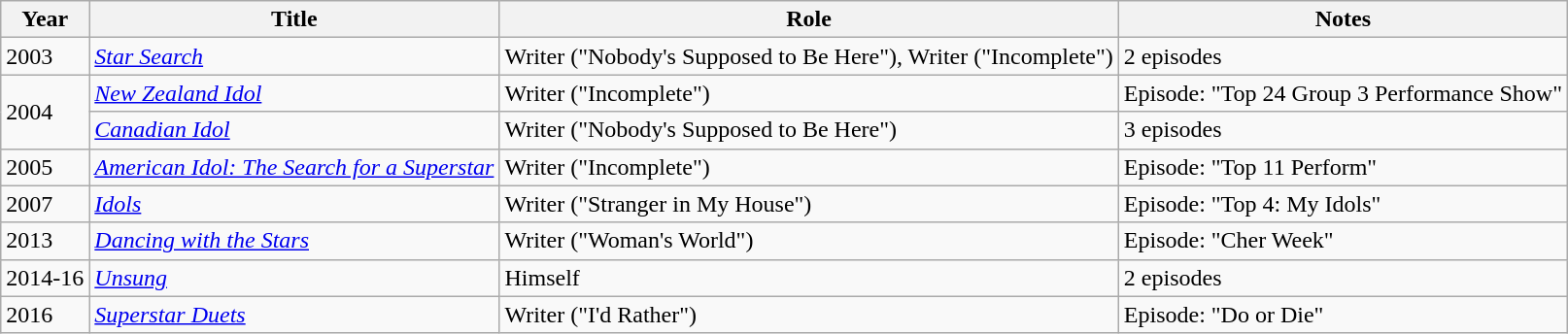<table class="wikitable">
<tr>
<th>Year</th>
<th>Title</th>
<th>Role</th>
<th>Notes</th>
</tr>
<tr>
<td>2003</td>
<td><em><a href='#'>Star Search</a></em></td>
<td>Writer ("Nobody's Supposed to Be Here"), Writer ("Incomplete")</td>
<td>2 episodes</td>
</tr>
<tr>
<td rowspan="2">2004</td>
<td><em><a href='#'>New Zealand Idol</a></em></td>
<td>Writer ("Incomplete")</td>
<td>Episode: "Top 24 Group 3 Performance Show"</td>
</tr>
<tr>
<td><em><a href='#'>Canadian Idol</a></em></td>
<td>Writer ("Nobody's Supposed to Be Here")</td>
<td>3 episodes</td>
</tr>
<tr>
<td>2005</td>
<td><em><a href='#'>American Idol: The Search for a Superstar</a></em></td>
<td>Writer ("Incomplete")</td>
<td>Episode: "Top 11 Perform"</td>
</tr>
<tr>
<td>2007</td>
<td><em><a href='#'>Idols</a></em></td>
<td>Writer ("Stranger in My House")</td>
<td>Episode: "Top 4: My Idols"</td>
</tr>
<tr>
<td>2013</td>
<td><em><a href='#'>Dancing with the Stars</a></em></td>
<td>Writer ("Woman's World")</td>
<td>Episode: "Cher Week"</td>
</tr>
<tr>
<td>2014-16</td>
<td><em><a href='#'>Unsung</a></em></td>
<td>Himself</td>
<td>2 episodes</td>
</tr>
<tr>
<td>2016</td>
<td><em><a href='#'>Superstar Duets</a></em></td>
<td>Writer ("I'd Rather")</td>
<td>Episode: "Do or Die"</td>
</tr>
</table>
